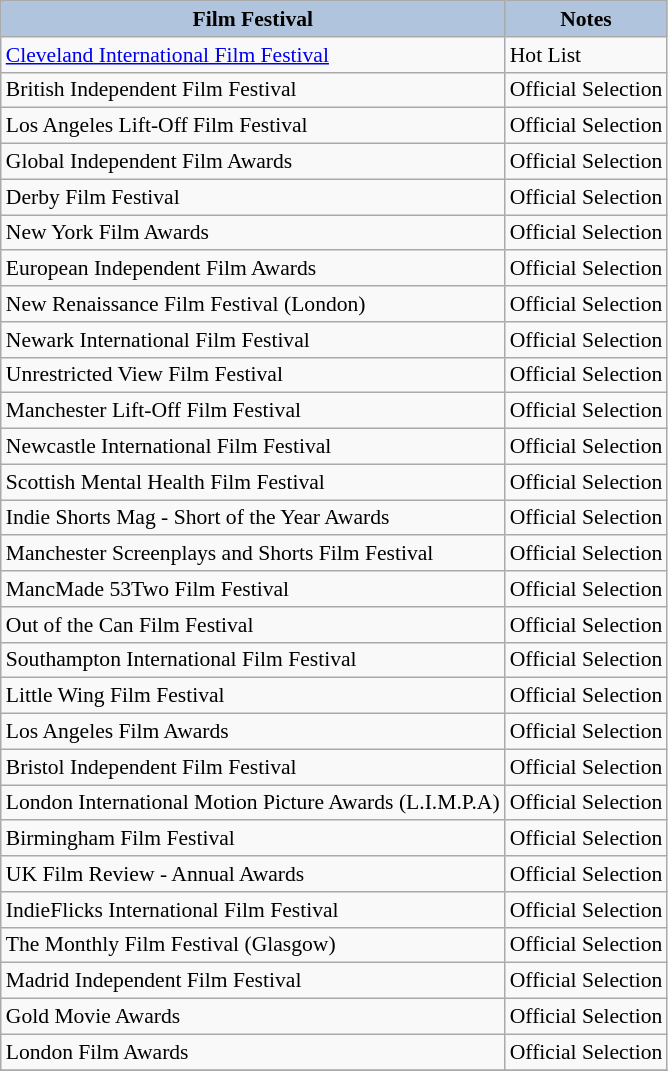<table class="wikitable" style="font-size:90%">
<tr style="text-align:center;">
<th style="background:#B0C4DE;">Film Festival</th>
<th style="background:#B0C4DE;">Notes</th>
</tr>
<tr>
<td><a href='#'>Cleveland International Film Festival</a></td>
<td>Hot List</td>
</tr>
<tr>
<td>British Independent Film Festival</td>
<td>Official Selection</td>
</tr>
<tr>
<td>Los Angeles Lift-Off Film Festival</td>
<td>Official Selection</td>
</tr>
<tr>
<td>Global Independent Film Awards</td>
<td>Official Selection</td>
</tr>
<tr>
<td>Derby Film Festival</td>
<td>Official Selection</td>
</tr>
<tr>
<td>New York Film Awards</td>
<td>Official Selection</td>
</tr>
<tr>
<td>European Independent Film Awards</td>
<td>Official Selection</td>
</tr>
<tr>
<td>New Renaissance Film Festival (London)</td>
<td>Official Selection</td>
</tr>
<tr>
<td>Newark International Film Festival</td>
<td>Official Selection</td>
</tr>
<tr>
<td>Unrestricted View Film Festival</td>
<td>Official Selection</td>
</tr>
<tr>
<td>Manchester Lift-Off Film Festival</td>
<td>Official Selection</td>
</tr>
<tr>
<td>Newcastle International Film Festival</td>
<td>Official Selection</td>
</tr>
<tr>
<td>Scottish Mental Health Film Festival</td>
<td>Official Selection</td>
</tr>
<tr>
<td>Indie Shorts Mag - Short of the Year Awards</td>
<td>Official Selection</td>
</tr>
<tr>
<td>Manchester Screenplays and Shorts Film Festival</td>
<td>Official Selection</td>
</tr>
<tr>
<td>MancMade 53Two Film Festival</td>
<td>Official Selection</td>
</tr>
<tr>
<td>Out of the Can Film Festival</td>
<td>Official Selection</td>
</tr>
<tr>
<td>Southampton International Film Festival</td>
<td>Official Selection</td>
</tr>
<tr>
<td>Little Wing Film Festival</td>
<td>Official Selection</td>
</tr>
<tr>
<td>Los Angeles Film Awards</td>
<td>Official Selection</td>
</tr>
<tr>
<td>Bristol Independent Film Festival</td>
<td>Official Selection</td>
</tr>
<tr>
<td>London International Motion Picture Awards (L.I.M.P.A)</td>
<td>Official Selection</td>
</tr>
<tr>
<td>Birmingham Film Festival</td>
<td>Official Selection</td>
</tr>
<tr>
<td>UK Film Review - Annual Awards</td>
<td>Official Selection</td>
</tr>
<tr>
<td>IndieFlicks International Film Festival</td>
<td>Official Selection</td>
</tr>
<tr>
<td>The Monthly Film Festival (Glasgow)</td>
<td>Official Selection</td>
</tr>
<tr>
<td>Madrid Independent Film Festival</td>
<td>Official Selection</td>
</tr>
<tr>
<td>Gold Movie Awards</td>
<td>Official Selection</td>
</tr>
<tr>
<td>London Film Awards</td>
<td>Official Selection</td>
</tr>
<tr>
</tr>
</table>
